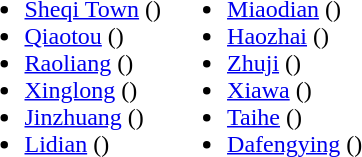<table>
<tr>
<td valign="top"><br><ul><li><a href='#'>Sheqi Town</a> ()</li><li><a href='#'>Qiaotou</a> ()</li><li><a href='#'>Raoliang</a> ()</li><li><a href='#'>Xinglong</a> ()</li><li><a href='#'>Jinzhuang</a> ()</li><li><a href='#'>Lidian</a> ()</li></ul></td>
<td valign="top"><br><ul><li><a href='#'>Miaodian</a> ()</li><li><a href='#'>Haozhai</a> ()</li><li><a href='#'>Zhuji</a> ()</li><li><a href='#'>Xiawa</a> ()</li><li><a href='#'>Taihe</a> ()</li><li><a href='#'>Dafengying</a> ()</li></ul></td>
</tr>
</table>
